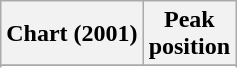<table class="wikitable plainrowheaders sortable" style="text-align:center;">
<tr>
<th scope="col">Chart (2001)</th>
<th scope="col">Peak<br>position</th>
</tr>
<tr>
</tr>
<tr>
</tr>
</table>
